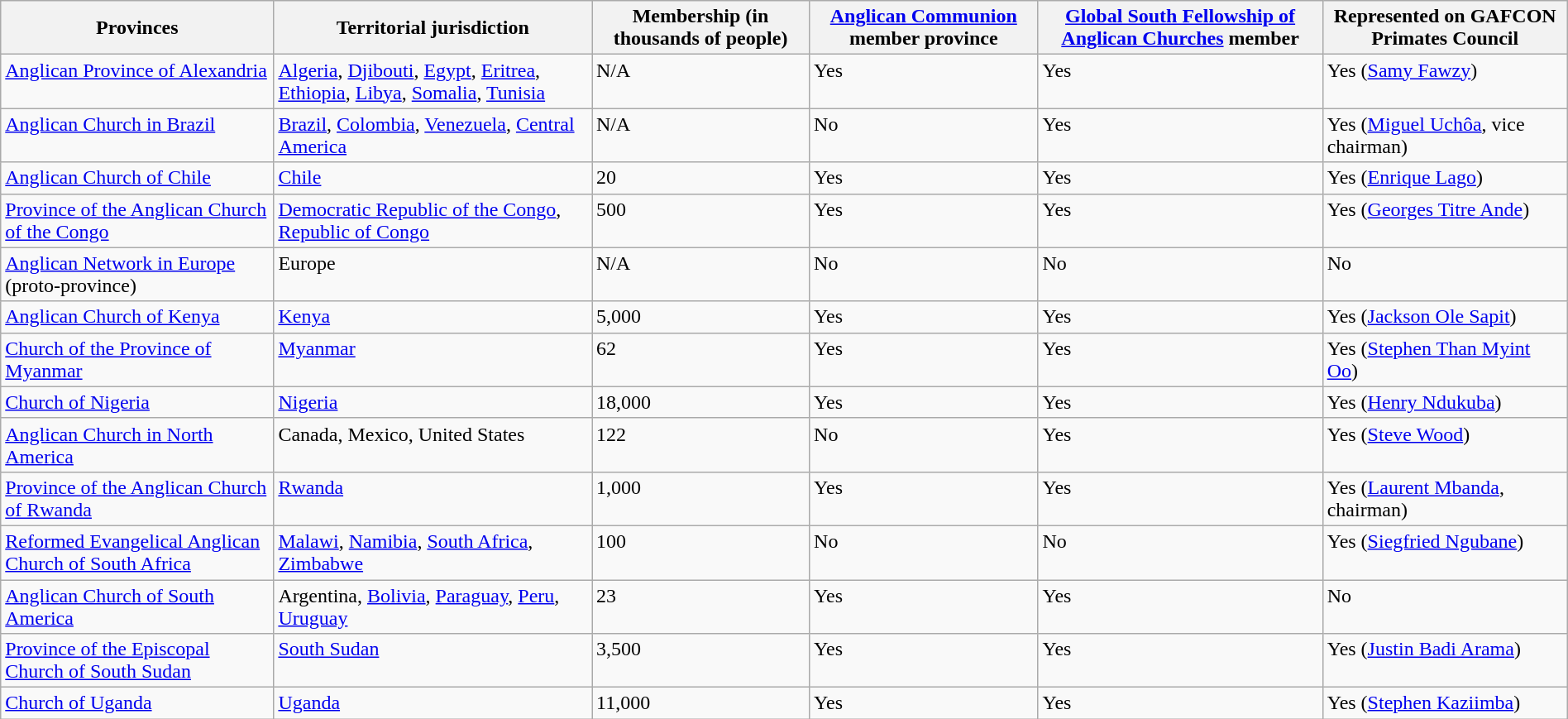<table class="wikitable sortable" style="width: 100%;">
<tr>
<th>Provinces</th>
<th>Territorial jurisdiction</th>
<th data-sort-type="number">Membership (in thousands of people)</th>
<th><a href='#'>Anglican Communion</a> member province</th>
<th><a href='#'>Global South Fellowship of Anglican Churches</a> member</th>
<th>Represented on GAFCON Primates Council</th>
</tr>
<tr valign="top">
<td style="vertical-align: top;" data-sort-value="Alexandria"><a href='#'>Anglican Province of Alexandria</a></td>
<td style="vertical-align: top;"><a href='#'>Algeria</a>, <a href='#'>Djibouti</a>, <a href='#'>Egypt</a>, <a href='#'>Eritrea</a>, <a href='#'>Ethiopia</a>, <a href='#'>Libya</a>, <a href='#'>Somalia</a>, <a href='#'>Tunisia</a></td>
<td>N/A</td>
<td>Yes</td>
<td>Yes</td>
<td>Yes (<a href='#'>Samy Fawzy</a>)</td>
</tr>
<tr valign="top">
<td style="vertical-align: top;" data-sort-value="Brazil"><a href='#'>Anglican Church in Brazil</a></td>
<td style="vertical-align: top;"><a href='#'>Brazil</a>, <a href='#'>Colombia</a>, <a href='#'>Venezuela</a>, <a href='#'>Central America</a></td>
<td>N/A</td>
<td>No</td>
<td>Yes</td>
<td>Yes (<a href='#'>Miguel Uchôa</a>, vice chairman)</td>
</tr>
<tr valign="top">
<td style="vertical-align: top;" data-sort-value="Chile"><a href='#'>Anglican Church of Chile</a></td>
<td style="vertical-align: top;"><a href='#'>Chile</a></td>
<td>20</td>
<td>Yes</td>
<td>Yes</td>
<td>Yes (<a href='#'>Enrique Lago</a>)</td>
</tr>
<tr valign="top">
<td style="vertical-align: top;" data-sort-value="Congo"><a href='#'>Province of the Anglican Church of the Congo</a></td>
<td style="vertical-align: top;"><a href='#'>Democratic Republic of the Congo</a>, <a href='#'>Republic of Congo</a></td>
<td>500</td>
<td>Yes</td>
<td>Yes</td>
<td>Yes (<a href='#'>Georges Titre Ande</a>)</td>
</tr>
<tr valign="top">
<td style="vertical-align: top;" data-sort-value="Europe"><a href='#'>Anglican Network in Europe</a> (proto-province)</td>
<td style="vertical-align: top;">Europe</td>
<td>N/A</td>
<td>No</td>
<td>No</td>
<td>No</td>
</tr>
<tr valign="top">
<td style="vertical-align: top;" data-sort-value="Kenya"><a href='#'>Anglican Church of Kenya</a></td>
<td style="vertical-align: top;"><a href='#'>Kenya</a></td>
<td>5,000</td>
<td>Yes</td>
<td>Yes</td>
<td>Yes (<a href='#'>Jackson Ole Sapit</a>)</td>
</tr>
<tr valign="top">
<td style="vertical-align: top;" data-sort-value="Myanmar"><a href='#'>Church of the Province of Myanmar</a></td>
<td style="vertical-align: top;"><a href='#'>Myanmar</a></td>
<td>62</td>
<td>Yes</td>
<td>Yes</td>
<td>Yes (<a href='#'>Stephen Than Myint Oo</a>)</td>
</tr>
<tr valign="top">
<td style="vertical-align: top;" data-sort-value="Nigeria"><a href='#'>Church of Nigeria</a></td>
<td style="vertical-align: top;"><a href='#'>Nigeria</a></td>
<td>18,000</td>
<td>Yes</td>
<td>Yes</td>
<td>Yes (<a href='#'>Henry Ndukuba</a>)</td>
</tr>
<tr valign="top">
<td style="vertical-align: top;" data-sort-value="North America"><a href='#'>Anglican Church in North America</a></td>
<td style="vertical-align: top;">Canada, Mexico, United States</td>
<td>122</td>
<td>No</td>
<td>Yes</td>
<td>Yes (<a href='#'>Steve Wood</a>)</td>
</tr>
<tr valign="top">
<td style="vertical-align: top;" data-sort-value="Rwanda"><a href='#'>Province of the Anglican Church of Rwanda</a></td>
<td style="vertical-align: top;"><a href='#'>Rwanda</a></td>
<td>1,000</td>
<td>Yes</td>
<td>Yes</td>
<td>Yes (<a href='#'>Laurent Mbanda</a>, chairman)</td>
</tr>
<tr valign="top">
<td style="vertical-align: top;" data-sort-value="Southern Africa"><a href='#'>Reformed Evangelical Anglican Church of South Africa</a></td>
<td style="vertical-align: top;"><a href='#'>Malawi</a>, <a href='#'>Namibia</a>, <a href='#'>South Africa</a>, <a href='#'>Zimbabwe</a></td>
<td>100</td>
<td>No</td>
<td>No</td>
<td>Yes (<a href='#'>Siegfried Ngubane</a>)</td>
</tr>
<tr valign="top">
<td style="vertical-align: top;" data-sort-value="South America"><a href='#'>Anglican Church of South America</a></td>
<td style="vertical-align: top;">Argentina, <a href='#'>Bolivia</a>, <a href='#'>Paraguay</a>, <a href='#'>Peru</a>, <a href='#'>Uruguay</a></td>
<td>23</td>
<td>Yes</td>
<td>Yes</td>
<td>No</td>
</tr>
<tr valign="top">
<td style="vertical-align: top;" data-sort-value="South Sudan"><a href='#'>Province of the Episcopal Church of South Sudan</a></td>
<td style="vertical-align: top;"><a href='#'>South Sudan</a></td>
<td>3,500</td>
<td>Yes</td>
<td>Yes</td>
<td>Yes (<a href='#'>Justin Badi Arama</a>)</td>
</tr>
<tr valign="top">
<td style="vertical-align: top;" data-sort-value="Uganda"><a href='#'>Church of Uganda</a></td>
<td style="vertical-align: top;"><a href='#'>Uganda</a></td>
<td>11,000</td>
<td>Yes</td>
<td>Yes</td>
<td>Yes (<a href='#'>Stephen Kaziimba</a>)</td>
</tr>
</table>
